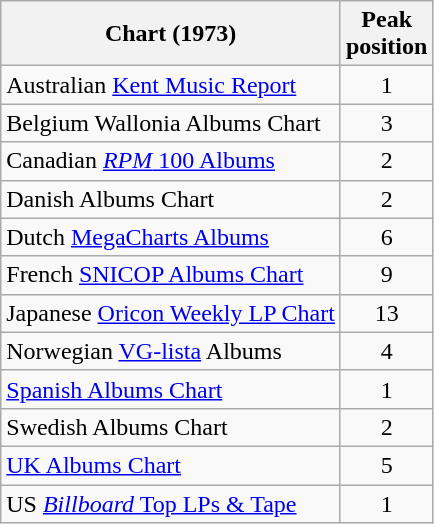<table class="wikitable sortable" style="text-align:center;">
<tr>
<th>Chart (1973)</th>
<th>Peak<br> position</th>
</tr>
<tr>
<td align="left">Australian <a href='#'>Kent Music Report</a></td>
<td>1</td>
</tr>
<tr>
<td align="left">Belgium Wallonia Albums Chart</td>
<td>3</td>
</tr>
<tr>
<td align="left">Canadian <a href='#'><em>RPM</em> 100 Albums</a></td>
<td>2</td>
</tr>
<tr>
<td align="left">Danish Albums Chart</td>
<td>2</td>
</tr>
<tr>
<td align="left">Dutch <a href='#'>MegaCharts Albums</a></td>
<td>6</td>
</tr>
<tr>
<td align="left">French <a href='#'>SNICOP Albums Chart</a></td>
<td>9</td>
</tr>
<tr>
<td align="left">Japanese <a href='#'>Oricon Weekly LP Chart</a></td>
<td>13</td>
</tr>
<tr>
<td align="left">Norwegian <a href='#'>VG-lista</a> Albums</td>
<td>4</td>
</tr>
<tr>
<td align="left"><a href='#'>Spanish Albums Chart</a></td>
<td>1</td>
</tr>
<tr>
<td align="left">Swedish Albums Chart</td>
<td>2</td>
</tr>
<tr>
<td align="left"><a href='#'>UK Albums Chart</a></td>
<td>5</td>
</tr>
<tr>
<td align="left">US <a href='#'><em>Billboard</em> Top LPs & Tape</a></td>
<td>1</td>
</tr>
</table>
